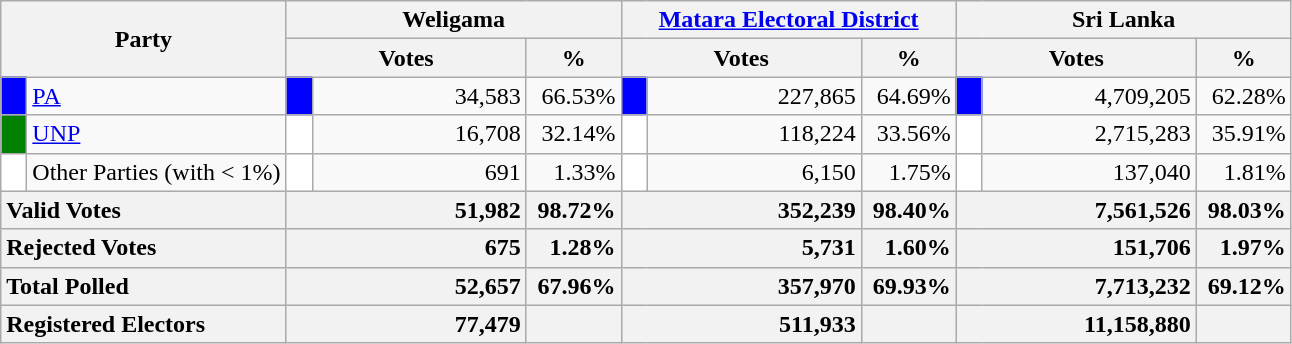<table class="wikitable">
<tr>
<th colspan="2" width="144px"rowspan="2">Party</th>
<th colspan="3" width="216px">Weligama</th>
<th colspan="3" width="216px"><a href='#'>Matara Electoral District</a></th>
<th colspan="3" width="216px">Sri Lanka</th>
</tr>
<tr>
<th colspan="2" width="144px">Votes</th>
<th>%</th>
<th colspan="2" width="144px">Votes</th>
<th>%</th>
<th colspan="2" width="144px">Votes</th>
<th>%</th>
</tr>
<tr>
<td style="background-color:blue;" width="10px"></td>
<td style="text-align:left;"><a href='#'>PA</a></td>
<td style="background-color:blue;" width="10px"></td>
<td style="text-align:right;">34,583</td>
<td style="text-align:right;">66.53%</td>
<td style="background-color:blue;" width="10px"></td>
<td style="text-align:right;">227,865</td>
<td style="text-align:right;">64.69%</td>
<td style="background-color:blue;" width="10px"></td>
<td style="text-align:right;">4,709,205</td>
<td style="text-align:right;">62.28%</td>
</tr>
<tr>
<td style="background-color:green;" width="10px"></td>
<td style="text-align:left;"><a href='#'>UNP</a></td>
<td style="background-color:white;" width="10px"></td>
<td style="text-align:right;">16,708</td>
<td style="text-align:right;">32.14%</td>
<td style="background-color:white;" width="10px"></td>
<td style="text-align:right;">118,224</td>
<td style="text-align:right;">33.56%</td>
<td style="background-color:white;" width="10px"></td>
<td style="text-align:right;">2,715,283</td>
<td style="text-align:right;">35.91%</td>
</tr>
<tr>
<td style="background-color:white;" width="10px"></td>
<td style="text-align:left;">Other Parties (with < 1%)</td>
<td style="background-color:white;" width="10px"></td>
<td style="text-align:right;">691</td>
<td style="text-align:right;">1.33%</td>
<td style="background-color:white;" width="10px"></td>
<td style="text-align:right;">6,150</td>
<td style="text-align:right;">1.75%</td>
<td style="background-color:white;" width="10px"></td>
<td style="text-align:right;">137,040</td>
<td style="text-align:right;">1.81%</td>
</tr>
<tr>
<th colspan="2" width="144px"style="text-align:left;">Valid Votes</th>
<th style="text-align:right;"colspan="2" width="144px">51,982</th>
<th style="text-align:right;">98.72%</th>
<th style="text-align:right;"colspan="2" width="144px">352,239</th>
<th style="text-align:right;">98.40%</th>
<th style="text-align:right;"colspan="2" width="144px">7,561,526</th>
<th style="text-align:right;">98.03%</th>
</tr>
<tr>
<th colspan="2" width="144px"style="text-align:left;">Rejected Votes</th>
<th style="text-align:right;"colspan="2" width="144px">675</th>
<th style="text-align:right;">1.28%</th>
<th style="text-align:right;"colspan="2" width="144px">5,731</th>
<th style="text-align:right;">1.60%</th>
<th style="text-align:right;"colspan="2" width="144px">151,706</th>
<th style="text-align:right;">1.97%</th>
</tr>
<tr>
<th colspan="2" width="144px"style="text-align:left;">Total Polled</th>
<th style="text-align:right;"colspan="2" width="144px">52,657</th>
<th style="text-align:right;">67.96%</th>
<th style="text-align:right;"colspan="2" width="144px">357,970</th>
<th style="text-align:right;">69.93%</th>
<th style="text-align:right;"colspan="2" width="144px">7,713,232</th>
<th style="text-align:right;">69.12%</th>
</tr>
<tr>
<th colspan="2" width="144px"style="text-align:left;">Registered Electors</th>
<th style="text-align:right;"colspan="2" width="144px">77,479</th>
<th></th>
<th style="text-align:right;"colspan="2" width="144px">511,933</th>
<th></th>
<th style="text-align:right;"colspan="2" width="144px">11,158,880</th>
<th></th>
</tr>
</table>
